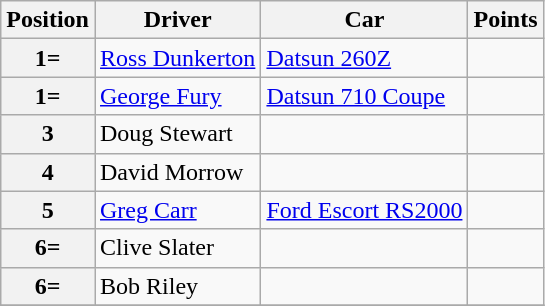<table class="wikitable" border="1">
<tr>
<th>Position</th>
<th>Driver</th>
<th>Car</th>
<th>Points</th>
</tr>
<tr>
<th>1=</th>
<td><a href='#'>Ross Dunkerton</a></td>
<td><a href='#'>Datsun 260Z</a></td>
<td align="center"></td>
</tr>
<tr>
<th>1=</th>
<td><a href='#'>George Fury</a></td>
<td><a href='#'>Datsun 710 Coupe</a></td>
<td align="center"></td>
</tr>
<tr>
<th>3</th>
<td>Doug Stewart</td>
<td></td>
<td align="center"></td>
</tr>
<tr>
<th>4</th>
<td>David Morrow</td>
<td></td>
<td align="center"></td>
</tr>
<tr>
<th>5</th>
<td><a href='#'>Greg Carr</a></td>
<td><a href='#'>Ford Escort RS2000</a></td>
<td align="center"></td>
</tr>
<tr>
<th>6=</th>
<td>Clive Slater</td>
<td></td>
<td align="center"></td>
</tr>
<tr>
<th>6=</th>
<td>Bob Riley</td>
<td></td>
<td align="center"></td>
</tr>
<tr>
</tr>
</table>
